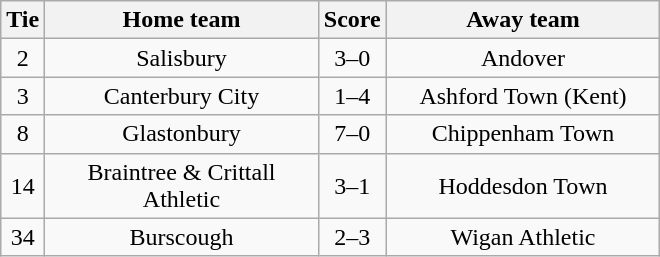<table class="wikitable" style="text-align:center;">
<tr>
<th width=20>Tie</th>
<th width=175>Home team</th>
<th width=20>Score</th>
<th width=175>Away team</th>
</tr>
<tr>
<td>2</td>
<td>Salisbury</td>
<td>3–0</td>
<td>Andover</td>
</tr>
<tr>
<td>3</td>
<td>Canterbury City</td>
<td>1–4</td>
<td>Ashford Town (Kent)</td>
</tr>
<tr>
<td>8</td>
<td>Glastonbury</td>
<td>7–0</td>
<td>Chippenham Town</td>
</tr>
<tr>
<td>14</td>
<td>Braintree & Crittall Athletic</td>
<td>3–1</td>
<td>Hoddesdon Town</td>
</tr>
<tr>
<td>34</td>
<td>Burscough</td>
<td>2–3</td>
<td>Wigan Athletic</td>
</tr>
</table>
